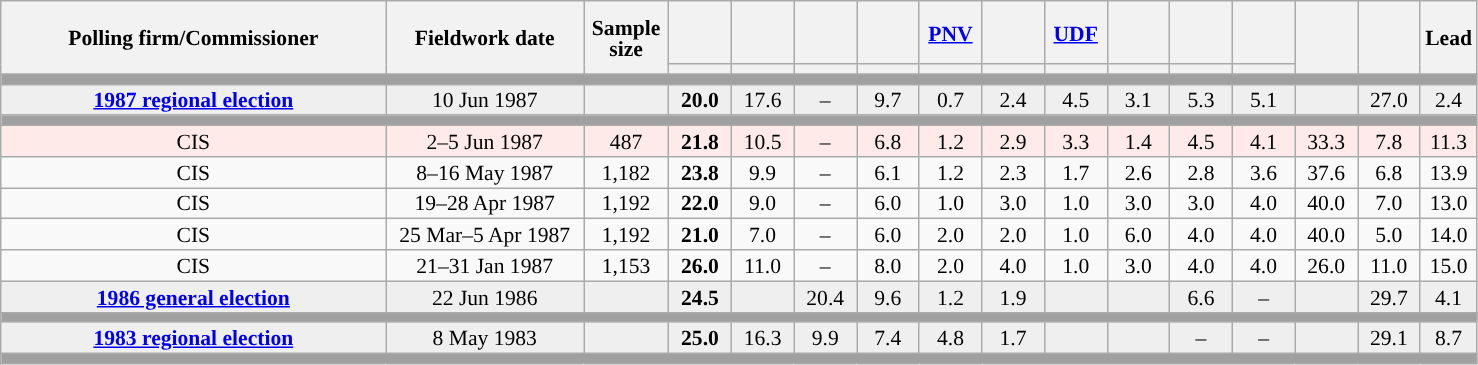<table class="wikitable collapsible collapsed" style="text-align:center; font-size:90%; line-height:14px;">
<tr style="height:42px;">
<th style="width:250px;" rowspan="2">Polling firm/Commissioner</th>
<th style="width:125px;" rowspan="2">Fieldwork date</th>
<th style="width:50px;" rowspan="2">Sample size</th>
<th style="width:35px;"></th>
<th style="width:35px;"></th>
<th style="width:35px;"></th>
<th style="width:35px;"></th>
<th style="width:35px;"><a href='#'>PNV</a></th>
<th style="width:35px;"></th>
<th style="width:35px;"><a href='#'>UDF</a></th>
<th style="width:35px;"></th>
<th style="width:35px;"></th>
<th style="width:35px;"></th>
<th style="width:35px;" rowspan="2"></th>
<th style="width:35px;" rowspan="2"></th>
<th style="width:30px;" rowspan="2">Lead</th>
</tr>
<tr>
<th style="color:inherit;background:"></th>
<th style="color:inherit;background:"></th>
<th style="color:inherit;background:"></th>
<th style="color:inherit;background:"></th>
<th style="color:inherit;background:"></th>
<th style="color:inherit;background:"></th>
<th style="color:inherit;background:"></th>
<th style="color:inherit;background:"></th>
<th style="color:inherit;background:"></th>
<th style="color:inherit;background:"></th>
</tr>
<tr>
<td colspan="16" style="background:#A0A0A0"></td>
</tr>
<tr style="background:#EFEFEF;">
<td><strong><a href='#'>1987 regional election</a></strong></td>
<td>10 Jun 1987</td>
<td></td>
<td><strong>20.0</strong></td>
<td>17.6</td>
<td>–</td>
<td>9.7</td>
<td>0.7</td>
<td>2.4</td>
<td>4.5</td>
<td>3.1</td>
<td>5.3</td>
<td>5.1</td>
<td></td>
<td>27.0</td>
<td style="background:">2.4</td>
</tr>
<tr>
<td colspan="16" style="background:#A0A0A0"></td>
</tr>
<tr style="background:#FFEAEA;">
<td>CIS</td>
<td>2–5 Jun 1987</td>
<td>487</td>
<td><strong>21.8</strong></td>
<td>10.5</td>
<td>–</td>
<td>6.8</td>
<td>1.2</td>
<td>2.9</td>
<td>3.3</td>
<td>1.4</td>
<td>4.5</td>
<td>4.1</td>
<td>33.3</td>
<td>7.8</td>
<td style="background:">11.3</td>
</tr>
<tr>
<td>CIS</td>
<td>8–16 May 1987</td>
<td>1,182</td>
<td><strong>23.8</strong></td>
<td>9.9</td>
<td>–</td>
<td>6.1</td>
<td>1.2</td>
<td>2.3</td>
<td>1.7</td>
<td>2.6</td>
<td>2.8</td>
<td>3.6</td>
<td>37.6</td>
<td>6.8</td>
<td style="background:">13.9</td>
</tr>
<tr>
<td>CIS</td>
<td>19–28 Apr 1987</td>
<td>1,192</td>
<td><strong>22.0</strong></td>
<td>9.0</td>
<td>–</td>
<td>6.0</td>
<td>1.0</td>
<td>3.0</td>
<td>1.0</td>
<td>3.0</td>
<td>3.0</td>
<td>4.0</td>
<td>40.0</td>
<td>7.0</td>
<td style="background:">13.0</td>
</tr>
<tr>
<td>CIS</td>
<td>25 Mar–5 Apr 1987</td>
<td>1,192</td>
<td><strong>21.0</strong></td>
<td>7.0</td>
<td>–</td>
<td>6.0</td>
<td>2.0</td>
<td>2.0</td>
<td>1.0</td>
<td>6.0</td>
<td>4.0</td>
<td>4.0</td>
<td>40.0</td>
<td>5.0</td>
<td style="background:">14.0</td>
</tr>
<tr>
<td>CIS</td>
<td>21–31 Jan 1987</td>
<td>1,153</td>
<td><strong>26.0</strong></td>
<td>11.0</td>
<td>–</td>
<td>8.0</td>
<td>2.0</td>
<td>4.0</td>
<td>1.0</td>
<td>3.0</td>
<td>4.0</td>
<td>4.0</td>
<td>26.0</td>
<td>11.0</td>
<td style="background:">15.0</td>
</tr>
<tr style="background:#EFEFEF;">
<td><strong><a href='#'>1986 general election</a></strong></td>
<td>22 Jun 1986</td>
<td></td>
<td><strong>24.5</strong></td>
<td></td>
<td>20.4</td>
<td>9.6</td>
<td>1.2</td>
<td>1.9</td>
<td></td>
<td></td>
<td>6.6</td>
<td>–</td>
<td></td>
<td>29.7</td>
<td style="background:">4.1</td>
</tr>
<tr>
<td colspan="16" style="background:#A0A0A0"></td>
</tr>
<tr style="background:#EFEFEF;">
<td><strong><a href='#'>1983 regional election</a></strong></td>
<td>8 May 1983</td>
<td></td>
<td><strong>25.0</strong></td>
<td>16.3</td>
<td>9.9</td>
<td>7.4</td>
<td>4.8</td>
<td>1.7</td>
<td></td>
<td></td>
<td>–</td>
<td>–</td>
<td></td>
<td>29.1</td>
<td style="background:">8.7</td>
</tr>
<tr>
<td colspan="16" style="background:#A0A0A0"></td>
</tr>
</table>
